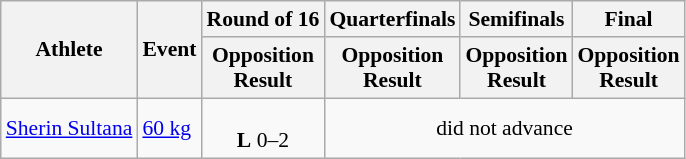<table class="wikitable" border="1" style="font-size:90%">
<tr>
<th rowspan=2>Athlete</th>
<th rowspan=2>Event</th>
<th>Round of 16</th>
<th>Quarterfinals</th>
<th>Semifinals</th>
<th>Final</th>
</tr>
<tr>
<th>Opposition<br>Result</th>
<th>Opposition<br>Result</th>
<th>Opposition<br>Result</th>
<th>Opposition<br>Result</th>
</tr>
<tr>
<td><a href='#'>Sherin Sultana</a></td>
<td><a href='#'>60 kg</a></td>
<td align=center> <br><strong>L</strong> 0–2</td>
<td align=center colspan=3>did not advance</td>
</tr>
</table>
